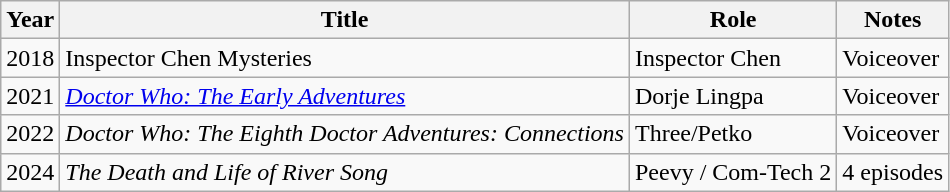<table class="wikitable plainrowheaders sortable">
<tr>
<th scope="col">Year</th>
<th scope="col">Title</th>
<th scope="col">Role</th>
<th class="unsortable">Notes</th>
</tr>
<tr>
<td>2018</td>
<td>Inspector Chen Mysteries</td>
<td>Inspector Chen</td>
<td>Voiceover</td>
</tr>
<tr>
<td>2021</td>
<td><em><a href='#'>Doctor Who: The Early Adventures</a></em></td>
<td>Dorje Lingpa</td>
<td>Voiceover</td>
</tr>
<tr>
<td>2022</td>
<td><em>Doctor Who: The Eighth Doctor Adventures: Connections</em></td>
<td>Three/Petko </td>
<td>Voiceover</td>
</tr>
<tr>
<td>2024</td>
<td><em>The Death and Life of River Song</em></td>
<td>Peevy / Com-Tech 2</td>
<td>4 episodes</td>
</tr>
</table>
